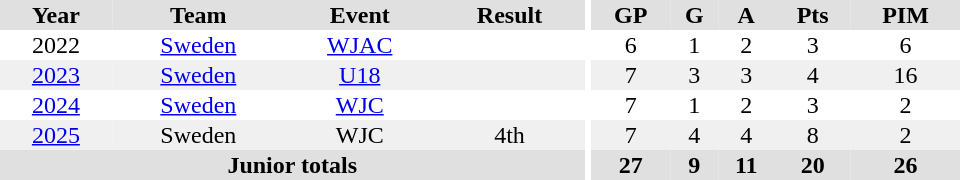<table border="0" cellpadding="1" cellspacing="0" ID="Table3" style="text-align:center; width:40em;">
<tr bgcolor="#e0e0e0">
<th>Year</th>
<th>Team</th>
<th>Event</th>
<th>Result</th>
<th rowspan="102" bgcolor="#ffffff"></th>
<th>GP</th>
<th>G</th>
<th>A</th>
<th>Pts</th>
<th>PIM</th>
</tr>
<tr>
<td>2022</td>
<td><a href='#'>Sweden</a></td>
<td><a href='#'>WJAC</a></td>
<td></td>
<td>6</td>
<td>1</td>
<td>2</td>
<td>3</td>
<td>6</td>
</tr>
<tr bgcolor="f0f0f0">
<td><a href='#'>2023</a></td>
<td><a href='#'>Sweden</a></td>
<td><a href='#'>U18</a></td>
<td></td>
<td>7</td>
<td>3</td>
<td>3</td>
<td>4</td>
<td>16</td>
</tr>
<tr>
<td><a href='#'>2024</a></td>
<td><a href='#'>Sweden</a></td>
<td><a href='#'>WJC</a></td>
<td></td>
<td>7</td>
<td>1</td>
<td>2</td>
<td>3</td>
<td>2</td>
</tr>
<tr bgcolor="f0f0f0">
<td><a href='#'>2025</a></td>
<td>Sweden</td>
<td>WJC</td>
<td>4th</td>
<td>7</td>
<td>4</td>
<td>4</td>
<td>8</td>
<td>2</td>
</tr>
<tr bgcolor="#e0e0e0">
<th colspan="4">Junior totals</th>
<th>27</th>
<th>9</th>
<th>11</th>
<th>20</th>
<th>26</th>
</tr>
</table>
